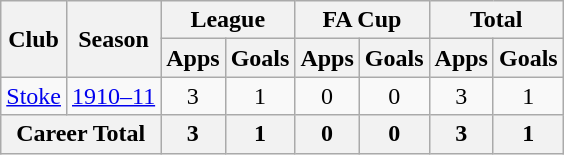<table class="wikitable" style="text-align: center;">
<tr>
<th rowspan="2">Club</th>
<th rowspan="2">Season</th>
<th colspan="2">League</th>
<th colspan="2">FA Cup</th>
<th colspan="2">Total</th>
</tr>
<tr>
<th>Apps</th>
<th>Goals</th>
<th>Apps</th>
<th>Goals</th>
<th>Apps</th>
<th>Goals</th>
</tr>
<tr>
<td><a href='#'>Stoke</a></td>
<td><a href='#'>1910–11</a></td>
<td>3</td>
<td>1</td>
<td>0</td>
<td>0</td>
<td>3</td>
<td>1</td>
</tr>
<tr>
<th colspan="2">Career Total</th>
<th>3</th>
<th>1</th>
<th>0</th>
<th>0</th>
<th>3</th>
<th>1</th>
</tr>
</table>
